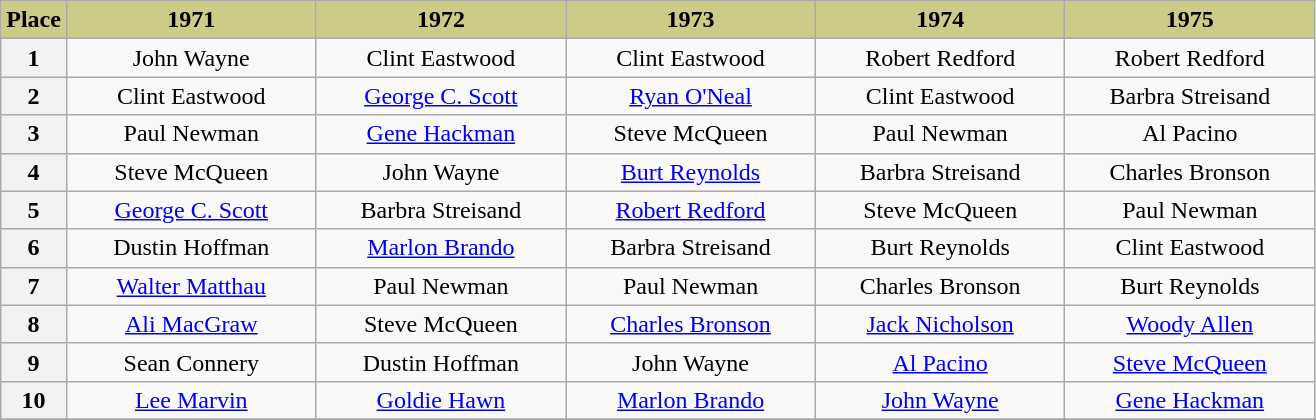<table class="wikitable" style="text-align:center">
<tr>
<th scope="col" style="background:#CC8" width="5%">Place</th>
<th scope="col" style="background:#CC8" width="19%">1971</th>
<th scope="col" style="background:#CC8" width="19%">1972</th>
<th scope="col" style="background:#CC8" width="19%">1973</th>
<th scope="col" style="background:#CC8" width="19%">1974</th>
<th scope="col" style="background:#CC8" width="19%">1975</th>
</tr>
<tr>
<th scope="row">1</th>
<td>John Wayne</td>
<td>Clint Eastwood</td>
<td>Clint Eastwood</td>
<td>Robert Redford</td>
<td>Robert Redford</td>
</tr>
<tr>
<th scope="row">2</th>
<td>Clint Eastwood</td>
<td><a href='#'>George C. Scott</a></td>
<td><a href='#'>Ryan O'Neal</a></td>
<td>Clint Eastwood</td>
<td>Barbra Streisand</td>
</tr>
<tr>
<th scope="row">3</th>
<td>Paul Newman</td>
<td><a href='#'>Gene Hackman</a></td>
<td>Steve McQueen</td>
<td>Paul Newman</td>
<td>Al Pacino</td>
</tr>
<tr>
<th scope="row">4</th>
<td>Steve McQueen</td>
<td>John Wayne</td>
<td><a href='#'>Burt Reynolds</a></td>
<td>Barbra Streisand</td>
<td>Charles Bronson</td>
</tr>
<tr>
<th scope="row">5</th>
<td><a href='#'>George C. Scott</a></td>
<td>Barbra Streisand</td>
<td><a href='#'>Robert Redford</a></td>
<td>Steve McQueen</td>
<td>Paul Newman</td>
</tr>
<tr>
<th scope="row">6</th>
<td>Dustin Hoffman</td>
<td><a href='#'>Marlon Brando</a></td>
<td>Barbra Streisand</td>
<td>Burt Reynolds</td>
<td>Clint Eastwood</td>
</tr>
<tr>
<th scope="row">7</th>
<td><a href='#'>Walter Matthau</a></td>
<td>Paul Newman</td>
<td>Paul Newman</td>
<td>Charles Bronson</td>
<td>Burt Reynolds</td>
</tr>
<tr>
<th scope="row">8</th>
<td><a href='#'>Ali MacGraw</a></td>
<td>Steve McQueen</td>
<td><a href='#'>Charles Bronson</a></td>
<td><a href='#'>Jack Nicholson</a></td>
<td><a href='#'>Woody Allen</a></td>
</tr>
<tr>
<th scope="row">9</th>
<td>Sean Connery</td>
<td>Dustin Hoffman</td>
<td>John Wayne</td>
<td><a href='#'>Al Pacino</a></td>
<td><a href='#'>Steve McQueen</a></td>
</tr>
<tr>
<th scope="row">10</th>
<td><a href='#'>Lee Marvin</a></td>
<td><a href='#'>Goldie Hawn</a></td>
<td><a href='#'>Marlon Brando</a></td>
<td><a href='#'>John Wayne</a></td>
<td><a href='#'>Gene Hackman</a></td>
</tr>
<tr>
</tr>
</table>
